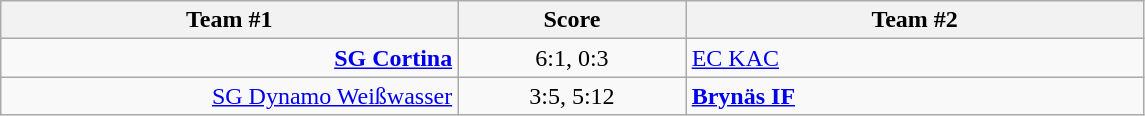<table class="wikitable" style="text-align: center;">
<tr>
<th width=22%>Team #1</th>
<th width=11%>Score</th>
<th width=22%>Team #2</th>
</tr>
<tr>
<td style="text-align: right;"><strong><a href='#'>SG Cortina</a></strong> </td>
<td>6:1, 0:3</td>
<td style="text-align: left;"> <a href='#'>EC KAC</a></td>
</tr>
<tr>
<td style="text-align: right;"><a href='#'>SG Dynamo Weißwasser</a> </td>
<td>3:5, 5:12</td>
<td style="text-align: left;"> <strong><a href='#'>Brynäs IF</a></strong></td>
</tr>
</table>
